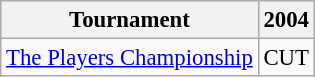<table class="wikitable" style="font-size:95%;text-align:center;">
<tr>
<th>Tournament</th>
<th>2004</th>
</tr>
<tr>
<td align=left><a href='#'>The Players Championship</a></td>
<td>CUT</td>
</tr>
</table>
